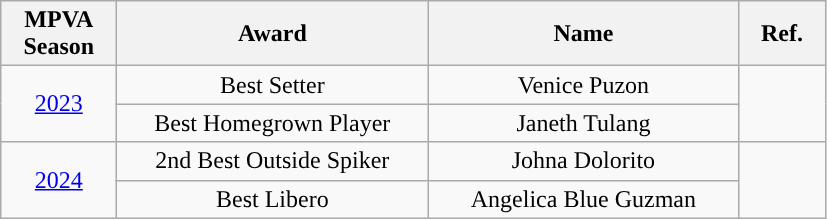<table class="wikitable">
<tr>
<th width=70px>MPVA Season</th>
<th width=200px>Award</th>
<th width=200px>Name</th>
<th width=50px>Ref.</th>
</tr>
<tr align=center>
<td rowspan=2><a href='#'>2023</a></td>
<td>Best Setter</td>
<td>Venice Puzon</td>
<td rowspan=2></td>
</tr>
<tr align=center>
<td>Best Homegrown Player</td>
<td>Janeth Tulang</td>
</tr>
<tr align=center>
<td rowspan=2><a href='#'>2024</a></td>
<td>2nd Best Outside Spiker</td>
<td>Johna Dolorito</td>
<td rowspan=2></td>
</tr>
<tr align=center>
<td>Best Libero</td>
<td>Angelica Blue Guzman</td>
</tr>
</table>
